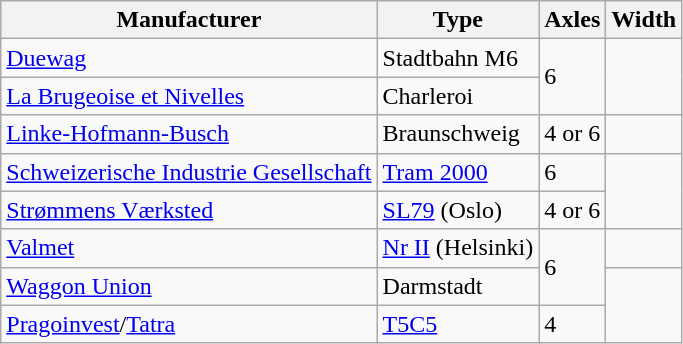<table class=wikitable>
<tr>
<th>Manufacturer</th>
<th>Type</th>
<th>Axles</th>
<th>Width</th>
</tr>
<tr>
<td><a href='#'>Duewag</a></td>
<td>Stadtbahn M6</td>
<td rowspan="2">6</td>
<td rowspan="2"></td>
</tr>
<tr>
<td><a href='#'>La Brugeoise et Nivelles</a></td>
<td>Charleroi</td>
</tr>
<tr>
<td><a href='#'>Linke-Hofmann-Busch</a></td>
<td>Braunschweig</td>
<td>4 or 6</td>
<td></td>
</tr>
<tr>
<td><a href='#'>Schweizerische Industrie Gesellschaft</a></td>
<td><a href='#'>Tram 2000</a></td>
<td>6</td>
<td rowspan="2"></td>
</tr>
<tr>
<td><a href='#'>Strømmens Værksted</a></td>
<td><a href='#'>SL79</a> (Oslo)</td>
<td>4 or 6</td>
</tr>
<tr>
<td><a href='#'>Valmet</a></td>
<td><a href='#'>Nr II</a> (Helsinki)</td>
<td rowspan="2">6</td>
<td></td>
</tr>
<tr>
<td><a href='#'>Waggon Union</a></td>
<td>Darmstadt</td>
<td rowspan="2"></td>
</tr>
<tr>
<td><a href='#'>Pragoinvest</a>/<a href='#'>Tatra</a></td>
<td><a href='#'>T5C5</a></td>
<td>4</td>
</tr>
</table>
